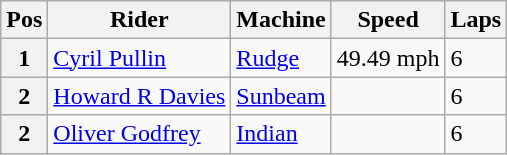<table class="wikitable">
<tr>
<th>Pos</th>
<th>Rider</th>
<th>Machine</th>
<th>Speed</th>
<th>Laps</th>
</tr>
<tr>
<th>1</th>
<td><a href='#'>Cyril Pullin</a></td>
<td><a href='#'>Rudge</a></td>
<td>49.49 mph</td>
<td>6</td>
</tr>
<tr>
<th>2</th>
<td><a href='#'>Howard R Davies</a></td>
<td><a href='#'>Sunbeam</a></td>
<td></td>
<td>6</td>
</tr>
<tr>
<th>2</th>
<td><a href='#'>Oliver Godfrey</a></td>
<td><a href='#'>Indian</a></td>
<td></td>
<td>6</td>
</tr>
</table>
